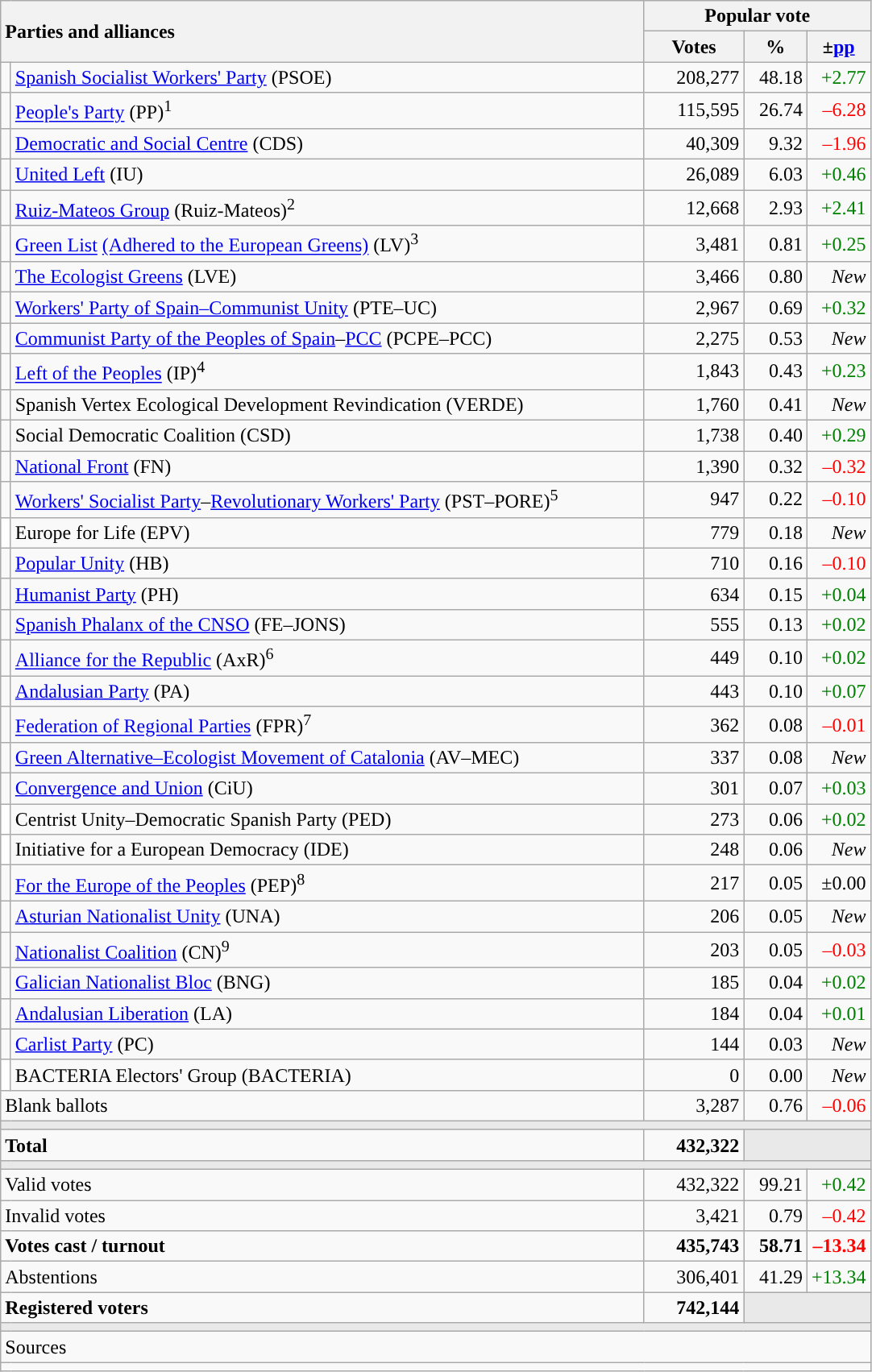<table class="wikitable" style="text-align:right">
<tr>
<th style="text-align:left;" rowspan="2" colspan="2" width="525">Parties and alliances</th>
<th colspan="3">Popular vote</th>
</tr>
<tr>
<th width="75">Votes</th>
<th width="45">%</th>
<th width="45">±<a href='#'>pp</a></th>
</tr>
<tr>
<td width="1" style="color:inherit;background:"></td>
<td align="left"><a href='#'>Spanish Socialist Workers' Party</a> (PSOE)</td>
<td>208,277</td>
<td>48.18</td>
<td style="color:green;">+2.77</td>
</tr>
<tr>
<td style="color:inherit;background:"></td>
<td align="left"><a href='#'>People's Party</a> (PP)<sup>1</sup></td>
<td>115,595</td>
<td>26.74</td>
<td style="color:red;">–6.28</td>
</tr>
<tr>
<td style="color:inherit;background:"></td>
<td align="left"><a href='#'>Democratic and Social Centre</a> (CDS)</td>
<td>40,309</td>
<td>9.32</td>
<td style="color:red;">–1.96</td>
</tr>
<tr>
<td style="color:inherit;background:"></td>
<td align="left"><a href='#'>United Left</a> (IU)</td>
<td>26,089</td>
<td>6.03</td>
<td style="color:green;">+0.46</td>
</tr>
<tr>
<td style="color:inherit;background:"></td>
<td align="left"><a href='#'>Ruiz-Mateos Group</a> (Ruiz-Mateos)<sup>2</sup></td>
<td>12,668</td>
<td>2.93</td>
<td style="color:green;">+2.41</td>
</tr>
<tr>
<td style="color:inherit;background:"></td>
<td align="left"><a href='#'>Green List</a> <a href='#'>(Adhered to the European Greens)</a> (LV)<sup>3</sup></td>
<td>3,481</td>
<td>0.81</td>
<td style="color:green;">+0.25</td>
</tr>
<tr>
<td style="color:inherit;background:"></td>
<td align="left"><a href='#'>The Ecologist Greens</a> (LVE)</td>
<td>3,466</td>
<td>0.80</td>
<td><em>New</em></td>
</tr>
<tr>
<td style="color:inherit;background:"></td>
<td align="left"><a href='#'>Workers' Party of Spain–Communist Unity</a> (PTE–UC)</td>
<td>2,967</td>
<td>0.69</td>
<td style="color:green;">+0.32</td>
</tr>
<tr>
<td style="color:inherit;background:"></td>
<td align="left"><a href='#'>Communist Party of the Peoples of Spain</a>–<a href='#'>PCC</a> (PCPE–PCC)</td>
<td>2,275</td>
<td>0.53</td>
<td><em>New</em></td>
</tr>
<tr>
<td style="color:inherit;background:"></td>
<td align="left"><a href='#'>Left of the Peoples</a> (IP)<sup>4</sup></td>
<td>1,843</td>
<td>0.43</td>
<td style="color:green;">+0.23</td>
</tr>
<tr>
<td style="color:inherit;background:"></td>
<td align="left">Spanish Vertex Ecological Development Revindication (VERDE)</td>
<td>1,760</td>
<td>0.41</td>
<td><em>New</em></td>
</tr>
<tr>
<td style="color:inherit;background:"></td>
<td align="left">Social Democratic Coalition (CSD)</td>
<td>1,738</td>
<td>0.40</td>
<td style="color:green;">+0.29</td>
</tr>
<tr>
<td style="color:inherit;background:"></td>
<td align="left"><a href='#'>National Front</a> (FN)</td>
<td>1,390</td>
<td>0.32</td>
<td style="color:red;">–0.32</td>
</tr>
<tr>
<td style="color:inherit;background:"></td>
<td align="left"><a href='#'>Workers' Socialist Party</a>–<a href='#'>Revolutionary Workers' Party</a> (PST–PORE)<sup>5</sup></td>
<td>947</td>
<td>0.22</td>
<td style="color:red;">–0.10</td>
</tr>
<tr>
<td bgcolor="white"></td>
<td align="left">Europe for Life (EPV)</td>
<td>779</td>
<td>0.18</td>
<td><em>New</em></td>
</tr>
<tr>
<td style="color:inherit;background:"></td>
<td align="left"><a href='#'>Popular Unity</a> (HB)</td>
<td>710</td>
<td>0.16</td>
<td style="color:red;">–0.10</td>
</tr>
<tr>
<td style="color:inherit;background:"></td>
<td align="left"><a href='#'>Humanist Party</a> (PH)</td>
<td>634</td>
<td>0.15</td>
<td style="color:green;">+0.04</td>
</tr>
<tr>
<td style="color:inherit;background:"></td>
<td align="left"><a href='#'>Spanish Phalanx of the CNSO</a> (FE–JONS)</td>
<td>555</td>
<td>0.13</td>
<td style="color:green;">+0.02</td>
</tr>
<tr>
<td style="color:inherit;background:"></td>
<td align="left"><a href='#'>Alliance for the Republic</a> (AxR)<sup>6</sup></td>
<td>449</td>
<td>0.10</td>
<td style="color:green;">+0.02</td>
</tr>
<tr>
<td style="color:inherit;background:"></td>
<td align="left"><a href='#'>Andalusian Party</a> (PA)</td>
<td>443</td>
<td>0.10</td>
<td style="color:green;">+0.07</td>
</tr>
<tr>
<td style="color:inherit;background:"></td>
<td align="left"><a href='#'>Federation of Regional Parties</a> (FPR)<sup>7</sup></td>
<td>362</td>
<td>0.08</td>
<td style="color:red;">–0.01</td>
</tr>
<tr>
<td style="color:inherit;background:"></td>
<td align="left"><a href='#'>Green Alternative–Ecologist Movement of Catalonia</a> (AV–MEC)</td>
<td>337</td>
<td>0.08</td>
<td><em>New</em></td>
</tr>
<tr>
<td style="color:inherit;background:"></td>
<td align="left"><a href='#'>Convergence and Union</a> (CiU)</td>
<td>301</td>
<td>0.07</td>
<td style="color:green;">+0.03</td>
</tr>
<tr>
<td bgcolor="white"></td>
<td align="left">Centrist Unity–Democratic Spanish Party (PED)</td>
<td>273</td>
<td>0.06</td>
<td style="color:green;">+0.02</td>
</tr>
<tr>
<td bgcolor="white"></td>
<td align="left">Initiative for a European Democracy (IDE)</td>
<td>248</td>
<td>0.06</td>
<td><em>New</em></td>
</tr>
<tr>
<td style="color:inherit;background:"></td>
<td align="left"><a href='#'>For the Europe of the Peoples</a> (PEP)<sup>8</sup></td>
<td>217</td>
<td>0.05</td>
<td>±0.00</td>
</tr>
<tr>
<td style="color:inherit;background:"></td>
<td align="left"><a href='#'>Asturian Nationalist Unity</a> (UNA)</td>
<td>206</td>
<td>0.05</td>
<td><em>New</em></td>
</tr>
<tr>
<td style="color:inherit;background:"></td>
<td align="left"><a href='#'>Nationalist Coalition</a> (CN)<sup>9</sup></td>
<td>203</td>
<td>0.05</td>
<td style="color:red;">–0.03</td>
</tr>
<tr>
<td style="color:inherit;background:"></td>
<td align="left"><a href='#'>Galician Nationalist Bloc</a> (BNG)</td>
<td>185</td>
<td>0.04</td>
<td style="color:green;">+0.02</td>
</tr>
<tr>
<td style="color:inherit;background:"></td>
<td align="left"><a href='#'>Andalusian Liberation</a> (LA)</td>
<td>184</td>
<td>0.04</td>
<td style="color:green;">+0.01</td>
</tr>
<tr>
<td style="color:inherit;background:"></td>
<td align="left"><a href='#'>Carlist Party</a> (PC)</td>
<td>144</td>
<td>0.03</td>
<td><em>New</em></td>
</tr>
<tr>
<td bgcolor="white"></td>
<td align="left">BACTERIA Electors' Group (BACTERIA)</td>
<td>0</td>
<td>0.00</td>
<td><em>New</em></td>
</tr>
<tr>
<td align="left" colspan="2">Blank ballots</td>
<td>3,287</td>
<td>0.76</td>
<td style="color:red;">–0.06</td>
</tr>
<tr>
<td colspan="5" bgcolor="#E9E9E9"></td>
</tr>
<tr style="font-weight:bold;">
<td align="left" colspan="2">Total</td>
<td>432,322</td>
<td bgcolor="#E9E9E9" colspan="2"></td>
</tr>
<tr>
<td colspan="5" bgcolor="#E9E9E9"></td>
</tr>
<tr>
<td align="left" colspan="2">Valid votes</td>
<td>432,322</td>
<td>99.21</td>
<td style="color:green;">+0.42</td>
</tr>
<tr>
<td align="left" colspan="2">Invalid votes</td>
<td>3,421</td>
<td>0.79</td>
<td style="color:red;">–0.42</td>
</tr>
<tr style="font-weight:bold;">
<td align="left" colspan="2">Votes cast / turnout</td>
<td>435,743</td>
<td>58.71</td>
<td style="color:red;">–13.34</td>
</tr>
<tr>
<td align="left" colspan="2">Abstentions</td>
<td>306,401</td>
<td>41.29</td>
<td style="color:green;">+13.34</td>
</tr>
<tr style="font-weight:bold;">
<td align="left" colspan="2">Registered voters</td>
<td>742,144</td>
<td bgcolor="#E9E9E9" colspan="2"></td>
</tr>
<tr>
<td colspan="5" bgcolor="#E9E9E9"></td>
</tr>
<tr>
<td align="left" colspan="5">Sources</td>
</tr>
<tr>
<td colspan="5" style="text-align:left; max-width:680px;"></td>
</tr>
</table>
